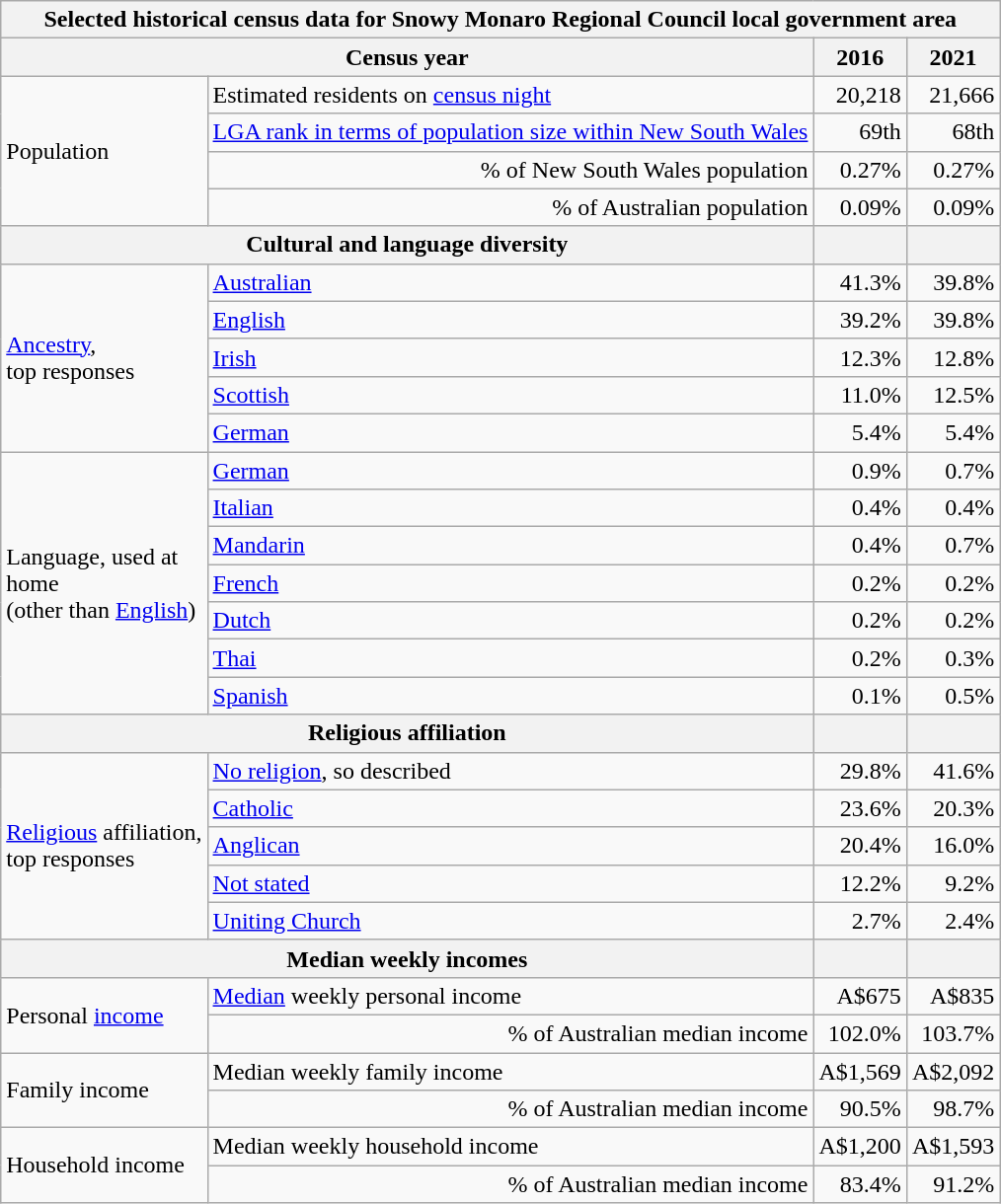<table class="wikitable">
<tr>
<th colspan="5">Selected historical census data for Snowy Monaro Regional Council local government area</th>
</tr>
<tr>
<th colspan="2">Census year</th>
<th>2016</th>
<th>2021</th>
</tr>
<tr>
<td rowspan="4">Population</td>
<td>Estimated residents on <a href='#'>census night</a></td>
<td align="right">20,218</td>
<td align="right"> 21,666</td>
</tr>
<tr>
<td align="right"><a href='#'>LGA rank in terms of population size within New South Wales</a></td>
<td align="right">69th</td>
<td align="right"> 68th</td>
</tr>
<tr>
<td align="right">% of New South Wales population</td>
<td align="right">0.27%</td>
<td align="right"> 0.27%</td>
</tr>
<tr>
<td align="right">% of Australian population</td>
<td align="right">0.09%</td>
<td align="right"> 0.09%</td>
</tr>
<tr>
<th colspan="2">Cultural and language diversity</th>
<th></th>
<th></th>
</tr>
<tr>
<td rowspan="5"><a href='#'>Ancestry</a>,<br>top responses</td>
<td><a href='#'>Australian</a></td>
<td align="right">41.3%</td>
<td align="right"> 39.8%</td>
</tr>
<tr>
<td><a href='#'>English</a></td>
<td align="right">39.2%</td>
<td align="right"> 39.8%</td>
</tr>
<tr>
<td><a href='#'>Irish</a></td>
<td align="right">12.3%</td>
<td align="right"> 12.8%</td>
</tr>
<tr>
<td><a href='#'>Scottish</a></td>
<td align="right">11.0%</td>
<td align="right"> 12.5%</td>
</tr>
<tr>
<td><a href='#'>German</a></td>
<td align="right">5.4%</td>
<td align="right"> 5.4%</td>
</tr>
<tr>
<td rowspan="7">Language, used at<br>home<br>(other than <a href='#'>English</a>)</td>
<td><a href='#'>German</a></td>
<td align="right">0.9%</td>
<td align="right"> 0.7%</td>
</tr>
<tr>
<td><a href='#'>Italian</a></td>
<td align="right">0.4%</td>
<td align="right"> 0.4%</td>
</tr>
<tr>
<td><a href='#'>Mandarin</a></td>
<td align="right">0.4%</td>
<td align="right"> 0.7%</td>
</tr>
<tr>
<td><a href='#'>French</a></td>
<td align="right">0.2%</td>
<td align="right"> 0.2%</td>
</tr>
<tr>
<td><a href='#'>Dutch</a></td>
<td align="right">0.2%</td>
<td align="right"> 0.2%</td>
</tr>
<tr>
<td><a href='#'>Thai</a></td>
<td align="right">0.2%</td>
<td align="right"> 0.3%</td>
</tr>
<tr>
<td><a href='#'>Spanish</a></td>
<td align="right">0.1%</td>
<td align="right"> 0.5%</td>
</tr>
<tr>
<th colspan="2">Religious affiliation</th>
<th></th>
<th></th>
</tr>
<tr>
<td rowspan="5"><a href='#'>Religious</a> affiliation,<br>top responses</td>
<td><a href='#'>No religion</a>, so described</td>
<td align="right">29.8%</td>
<td align="right"> 41.6%</td>
</tr>
<tr>
<td><a href='#'>Catholic</a></td>
<td align="right">23.6%</td>
<td align="right"> 20.3%</td>
</tr>
<tr>
<td><a href='#'>Anglican</a></td>
<td align="right">20.4%</td>
<td align="right"> 16.0%</td>
</tr>
<tr>
<td><a href='#'>Not stated</a></td>
<td align="right">12.2%</td>
<td align="right"> 9.2%</td>
</tr>
<tr>
<td><a href='#'>Uniting Church</a></td>
<td align="right">2.7%</td>
<td align="right"> 2.4%</td>
</tr>
<tr>
<th colspan="2">Median weekly incomes</th>
<th></th>
<th></th>
</tr>
<tr>
<td rowspan="2">Personal <a href='#'>income</a></td>
<td><a href='#'>Median</a> weekly personal income</td>
<td align="right">A$675</td>
<td align="right">A$835</td>
</tr>
<tr>
<td align="right">% of Australian median income</td>
<td align="right">102.0%</td>
<td align="right">103.7%</td>
</tr>
<tr>
<td rowspan="2">Family income</td>
<td>Median weekly family income</td>
<td align="right">A$1,569</td>
<td align="right">A$2,092</td>
</tr>
<tr>
<td align="right">% of Australian median income</td>
<td align="right">90.5%</td>
<td align="right">98.7%</td>
</tr>
<tr>
<td rowspan="2">Household income</td>
<td>Median weekly household income</td>
<td align="right">A$1,200</td>
<td align="right">A$1,593</td>
</tr>
<tr>
<td align="right">% of Australian median income</td>
<td align="right">83.4%</td>
<td align="right">91.2%</td>
</tr>
</table>
